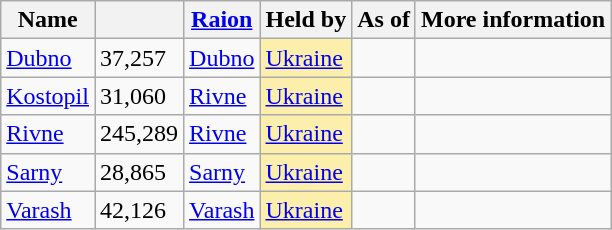<table class="wikitable sortable">
<tr>
<th>Name</th>
<th></th>
<th><a href='#'>Raion</a></th>
<th>Held by</th>
<th class=sortable>As of</th>
<th class=unsortable>More information</th>
</tr>
<tr>
<td><a href='#'>Dubno</a></td>
<td>37,257</td>
<td><a href='#'>Dubno</a></td>
<td style=background:#FFD70050><a href='#'>Ukraine</a></td>
<td align=right></td>
<td></td>
</tr>
<tr>
<td><a href='#'>Kostopil</a></td>
<td>31,060</td>
<td><a href='#'>Rivne</a></td>
<td style=background:#FFD70050><a href='#'>Ukraine</a></td>
<td align=right></td>
<td></td>
</tr>
<tr>
<td><a href='#'>Rivne</a></td>
<td>245,289</td>
<td><a href='#'>Rivne</a></td>
<td style=background:#FFD70050><a href='#'>Ukraine</a></td>
<td align=right></td>
<td></td>
</tr>
<tr>
<td><a href='#'>Sarny</a></td>
<td>28,865</td>
<td><a href='#'>Sarny</a></td>
<td style=background:#FFD70050><a href='#'>Ukraine</a></td>
<td align=right></td>
<td></td>
</tr>
<tr>
<td><a href='#'>Varash</a></td>
<td>42,126</td>
<td><a href='#'>Varash</a></td>
<td style=background:#FFD70050><a href='#'>Ukraine</a></td>
<td align=right></td>
<td></td>
</tr>
</table>
